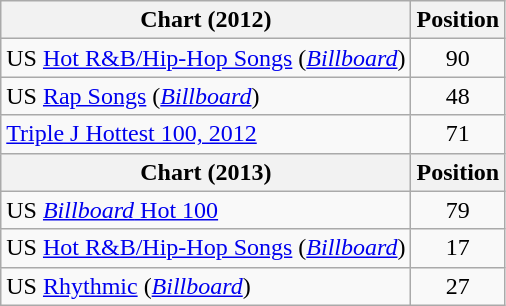<table class="wikitable">
<tr>
<th scope="col">Chart (2012)</th>
<th scope="col">Position</th>
</tr>
<tr>
<td>US <a href='#'>Hot R&B/Hip-Hop Songs</a> (<em><a href='#'>Billboard</a></em>)</td>
<td style="text-align:center;">90</td>
</tr>
<tr>
<td>US <a href='#'>Rap Songs</a> (<em><a href='#'>Billboard</a></em>)</td>
<td style="text-align:center;">48</td>
</tr>
<tr>
<td><a href='#'>Triple J Hottest 100, 2012</a></td>
<td style="text-align:center;">71</td>
</tr>
<tr>
<th scope="col">Chart (2013)</th>
<th scope="col">Position</th>
</tr>
<tr>
<td>US <a href='#'><em>Billboard</em> Hot 100</a></td>
<td style="text-align:center;">79</td>
</tr>
<tr>
<td>US <a href='#'>Hot R&B/Hip-Hop Songs</a> (<em><a href='#'>Billboard</a></em>)</td>
<td style="text-align:center;">17</td>
</tr>
<tr>
<td>US <a href='#'>Rhythmic</a> (<em><a href='#'>Billboard</a></em>)</td>
<td style="text-align:center;">27</td>
</tr>
</table>
